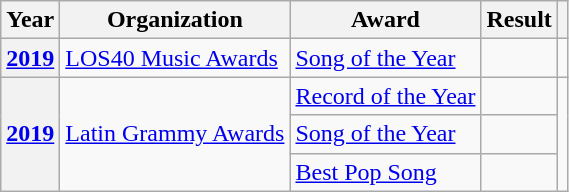<table class="wikitable sortable plainrowheaders">
<tr>
<th class="unsortable">Year</th>
<th class="unsortable">Organization</th>
<th class="unsortable">Award</th>
<th class="unsortable">Result</th>
<th class="unsortable"></th>
</tr>
<tr>
<th scope="row"><a href='#'>2019</a></th>
<td><a href='#'>LOS40 Music Awards</a></td>
<td><a href='#'>Song of the Year</a></td>
<td></td>
<td></td>
</tr>
<tr>
<th scope="row" rowspan=3><a href='#'>2019</a></th>
<td rowspan=3><a href='#'>Latin Grammy Awards</a></td>
<td><a href='#'>Record of the Year</a></td>
<td></td>
<td style="text-align:center;" rowspan=3></td>
</tr>
<tr>
<td><a href='#'>Song of the Year</a></td>
<td></td>
</tr>
<tr>
<td><a href='#'>Best Pop Song</a></td>
<td></td>
</tr>
</table>
